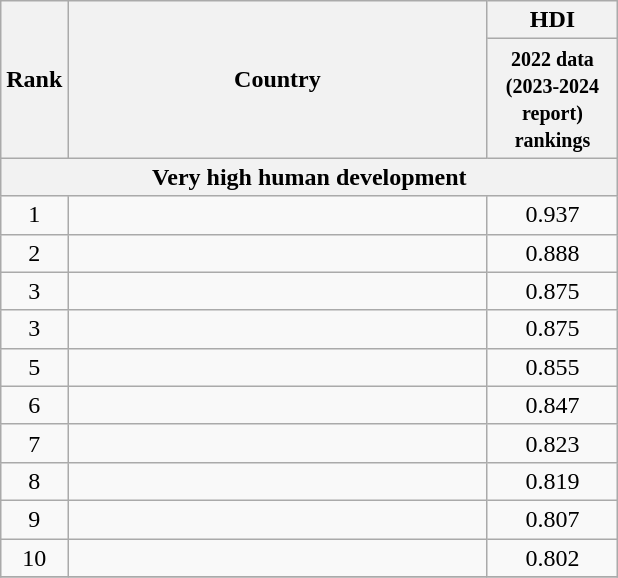<table class="wikitable sortable" style="text-align:center">
<tr>
<th scope="col" rowspan="2">Rank</th>
<th scope="col" rowspan="2" style="width:17em;">Country</th>
<th scope="col" colspan="2">HDI</th>
</tr>
<tr>
<th scope="col" style="width:5em;"><small>2022 data (2023-2024 report) rankings</small></th>
</tr>
<tr>
<th scope="row" colspan="4">Very high human development</th>
</tr>
<tr>
<td>1</td>
<td style="text-align:left"></td>
<td>0.937</td>
</tr>
<tr>
<td>2</td>
<td style="text-align:left"></td>
<td>0.888</td>
</tr>
<tr>
<td>3</td>
<td style="text-align:left"></td>
<td>0.875</td>
</tr>
<tr>
<td>3</td>
<td style="text-align:left"></td>
<td>0.875</td>
</tr>
<tr>
<td>5</td>
<td style="text-align:left"></td>
<td>0.855</td>
</tr>
<tr>
<td>6</td>
<td style="text-align:left"></td>
<td>0.847</td>
</tr>
<tr>
<td>7</td>
<td style="text-align:left"></td>
<td>0.823</td>
</tr>
<tr>
<td>8</td>
<td style="text-align:left"></td>
<td>0.819</td>
</tr>
<tr>
<td>9</td>
<td style="text-align:left"></td>
<td>0.807</td>
</tr>
<tr>
<td>10</td>
<td style="text-align:left"></td>
<td>0.802</td>
</tr>
<tr>
</tr>
</table>
